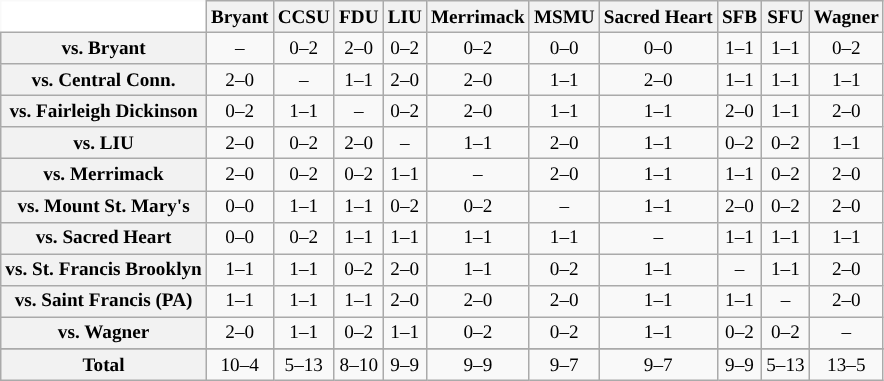<table class="wikitable" style="white-space:nowrap;font-size:80%;">
<tr>
<th colspan=1 style="background:white; border-top-style:hidden; border-left-style:hidden;"   width=75> </th>
<th>Bryant</th>
<th>CCSU</th>
<th>FDU</th>
<th>LIU</th>
<th>Merrimack</th>
<th>MSMU</th>
<th>Sacred Heart</th>
<th>SFB</th>
<th>SFU</th>
<th>Wagner</th>
</tr>
<tr style="text-align:center;">
<th>vs. Bryant</th>
<td>–</td>
<td>0–2</td>
<td>2–0</td>
<td>0–2</td>
<td>0–2</td>
<td>0–0</td>
<td>0–0</td>
<td>1–1</td>
<td>1–1</td>
<td>0–2</td>
</tr>
<tr style="text-align:center;">
<th>vs. Central Conn.</th>
<td>2–0</td>
<td>–</td>
<td>1–1</td>
<td>2–0</td>
<td>2–0</td>
<td>1–1</td>
<td>2–0</td>
<td>1–1</td>
<td>1–1</td>
<td>1–1</td>
</tr>
<tr style="text-align:center;">
<th>vs. Fairleigh Dickinson</th>
<td>0–2</td>
<td>1–1</td>
<td>–</td>
<td>0–2</td>
<td>2–0</td>
<td>1–1</td>
<td>1–1</td>
<td>2–0</td>
<td>1–1</td>
<td>2–0</td>
</tr>
<tr style="text-align:center;">
<th>vs. LIU</th>
<td>2–0</td>
<td>0–2</td>
<td>2–0</td>
<td>–</td>
<td>1–1</td>
<td>2–0</td>
<td>1–1</td>
<td>0–2</td>
<td>0–2</td>
<td>1–1</td>
</tr>
<tr style="text-align:center;">
<th>vs. Merrimack</th>
<td>2–0</td>
<td>0–2</td>
<td>0–2</td>
<td>1–1</td>
<td>–</td>
<td>2–0</td>
<td>1–1</td>
<td>1–1</td>
<td>0–2</td>
<td>2–0</td>
</tr>
<tr style="text-align:center;">
<th>vs. Mount St. Mary's</th>
<td>0–0</td>
<td>1–1</td>
<td>1–1</td>
<td>0–2</td>
<td>0–2</td>
<td>–</td>
<td>1–1</td>
<td>2–0</td>
<td>0–2</td>
<td>2–0</td>
</tr>
<tr style="text-align:center;">
<th>vs. Sacred Heart</th>
<td>0–0</td>
<td>0–2</td>
<td>1–1</td>
<td>1–1</td>
<td>1–1</td>
<td>1–1</td>
<td>–</td>
<td>1–1</td>
<td>1–1</td>
<td>1–1</td>
</tr>
<tr style="text-align:center;">
<th>vs. St. Francis Brooklyn</th>
<td>1–1</td>
<td>1–1</td>
<td>0–2</td>
<td>2–0</td>
<td>1–1</td>
<td>0–2</td>
<td>1–1</td>
<td>–</td>
<td>1–1</td>
<td>2–0</td>
</tr>
<tr style="text-align:center;">
<th>vs. Saint Francis (PA)</th>
<td>1–1</td>
<td>1–1</td>
<td>1–1</td>
<td>2–0</td>
<td>2–0</td>
<td>2–0</td>
<td>1–1</td>
<td>1–1</td>
<td>–</td>
<td>2–0</td>
</tr>
<tr style="text-align:center;">
<th>vs. Wagner</th>
<td>2–0</td>
<td>1–1</td>
<td>0–2</td>
<td>1–1</td>
<td>0–2</td>
<td>0–2</td>
<td>1–1</td>
<td>0–2</td>
<td>0–2</td>
<td>–</td>
</tr>
<tr>
</tr>
<tr style="text-align:center;">
<th>Total</th>
<td>10–4</td>
<td>5–13</td>
<td>8–10</td>
<td>9–9</td>
<td>9–9</td>
<td>9–7</td>
<td>9–7</td>
<td>9–9</td>
<td>5–13</td>
<td>13–5</td>
</tr>
</table>
